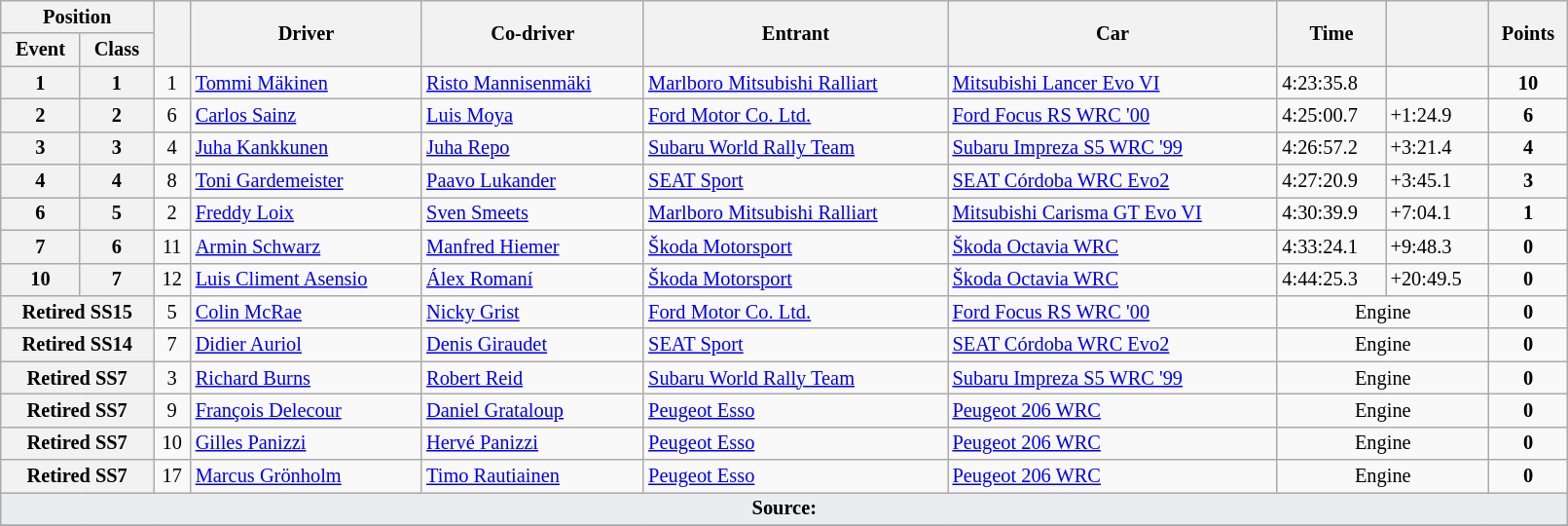<table class="wikitable" width=85% style="font-size: 85%;">
<tr>
<th colspan="2">Position</th>
<th rowspan="2"></th>
<th rowspan="2">Driver</th>
<th rowspan="2">Co-driver</th>
<th rowspan="2">Entrant</th>
<th rowspan="2">Car</th>
<th rowspan="2">Time</th>
<th rowspan="2"></th>
<th rowspan="2">Points</th>
</tr>
<tr>
<th>Event</th>
<th>Class</th>
</tr>
<tr>
<th>1</th>
<th>1</th>
<td align="center">1</td>
<td> <a href='#'>Tommi Mäkinen</a></td>
<td> <a href='#'>Risto Mannisenmäki</a></td>
<td> <a href='#'>Marlboro Mitsubishi Ralliart</a></td>
<td><a href='#'>Mitsubishi Lancer Evo VI</a></td>
<td>4:23:35.8</td>
<td></td>
<td align="center"><strong>10</strong></td>
</tr>
<tr>
<th>2</th>
<th>2</th>
<td align="center">6</td>
<td> <a href='#'>Carlos Sainz</a></td>
<td> <a href='#'>Luis Moya</a></td>
<td> <a href='#'>Ford Motor Co. Ltd.</a></td>
<td><a href='#'>Ford Focus RS WRC '00</a></td>
<td>4:25:00.7</td>
<td>+1:24.9</td>
<td align="center"><strong>6</strong></td>
</tr>
<tr>
<th>3</th>
<th>3</th>
<td align="center">4</td>
<td> <a href='#'>Juha Kankkunen</a></td>
<td> <a href='#'>Juha Repo</a></td>
<td> <a href='#'>Subaru World Rally Team</a></td>
<td><a href='#'>Subaru Impreza S5 WRC '99</a></td>
<td>4:26:57.2</td>
<td>+3:21.4</td>
<td align="center"><strong>4</strong></td>
</tr>
<tr>
<th>4</th>
<th>4</th>
<td align="center">8</td>
<td> <a href='#'>Toni Gardemeister</a></td>
<td> <a href='#'>Paavo Lukander</a></td>
<td> <a href='#'>SEAT Sport</a></td>
<td><a href='#'>SEAT Córdoba WRC Evo2</a></td>
<td>4:27:20.9</td>
<td>+3:45.1</td>
<td align="center"><strong>3</strong></td>
</tr>
<tr>
<th>6</th>
<th>5</th>
<td align="center">2</td>
<td> <a href='#'>Freddy Loix</a></td>
<td> <a href='#'>Sven Smeets</a></td>
<td> <a href='#'>Marlboro Mitsubishi Ralliart</a></td>
<td><a href='#'>Mitsubishi Carisma GT Evo VI</a></td>
<td>4:30:39.9</td>
<td>+7:04.1</td>
<td align="center"><strong>1</strong></td>
</tr>
<tr>
<th>7</th>
<th>6</th>
<td align="center">11</td>
<td> <a href='#'>Armin Schwarz</a></td>
<td> <a href='#'>Manfred Hiemer</a></td>
<td> <a href='#'>Škoda Motorsport</a></td>
<td><a href='#'>Škoda Octavia WRC</a></td>
<td>4:33:24.1</td>
<td>+9:48.3</td>
<td align="center"><strong>0</strong></td>
</tr>
<tr>
<th>10</th>
<th>7</th>
<td align="center">12</td>
<td> <a href='#'>Luis Climent Asensio</a></td>
<td> <a href='#'>Álex Romaní</a></td>
<td> <a href='#'>Škoda Motorsport</a></td>
<td><a href='#'>Škoda Octavia WRC</a></td>
<td>4:44:25.3</td>
<td>+20:49.5</td>
<td align="center"><strong>0</strong></td>
</tr>
<tr>
<th colspan="2">Retired SS15</th>
<td align="center">5</td>
<td> <a href='#'>Colin McRae</a></td>
<td> <a href='#'>Nicky Grist</a></td>
<td> <a href='#'>Ford Motor Co. Ltd.</a></td>
<td><a href='#'>Ford Focus RS WRC '00</a></td>
<td align="center" colspan="2">Engine</td>
<td align="center"><strong>0</strong></td>
</tr>
<tr>
<th colspan="2">Retired SS14</th>
<td align="center">7</td>
<td> <a href='#'>Didier Auriol</a></td>
<td> <a href='#'>Denis Giraudet</a></td>
<td> <a href='#'>SEAT Sport</a></td>
<td><a href='#'>SEAT Córdoba WRC Evo2</a></td>
<td align="center" colspan="2">Engine</td>
<td align="center"><strong>0</strong></td>
</tr>
<tr>
<th colspan="2">Retired SS7</th>
<td align="center">3</td>
<td> <a href='#'>Richard Burns</a></td>
<td> <a href='#'>Robert Reid</a></td>
<td> <a href='#'>Subaru World Rally Team</a></td>
<td><a href='#'>Subaru Impreza S5 WRC '99</a></td>
<td align="center" colspan="2">Engine</td>
<td align="center"><strong>0</strong></td>
</tr>
<tr>
<th colspan="2">Retired SS7</th>
<td align="center">9</td>
<td> <a href='#'>François Delecour</a></td>
<td> <a href='#'>Daniel Grataloup</a></td>
<td> <a href='#'>Peugeot Esso</a></td>
<td><a href='#'>Peugeot 206 WRC</a></td>
<td align="center" colspan="2">Engine</td>
<td align="center"><strong>0</strong></td>
</tr>
<tr>
<th colspan="2">Retired SS7</th>
<td align="center">10</td>
<td> <a href='#'>Gilles Panizzi</a></td>
<td> <a href='#'>Hervé Panizzi</a></td>
<td> <a href='#'>Peugeot Esso</a></td>
<td><a href='#'>Peugeot 206 WRC</a></td>
<td align="center" colspan="2">Engine</td>
<td align="center"><strong>0</strong></td>
</tr>
<tr>
<th colspan="2">Retired SS7</th>
<td align="center">17</td>
<td> <a href='#'>Marcus Grönholm</a></td>
<td> <a href='#'>Timo Rautiainen</a></td>
<td> <a href='#'>Peugeot Esso</a></td>
<td><a href='#'>Peugeot 206 WRC</a></td>
<td align="center" colspan="2">Engine</td>
<td align="center"><strong>0</strong></td>
</tr>
<tr>
<td style="background-color:#EAECF0; text-align:center" colspan="10"><strong>Source:</strong></td>
</tr>
<tr>
</tr>
</table>
